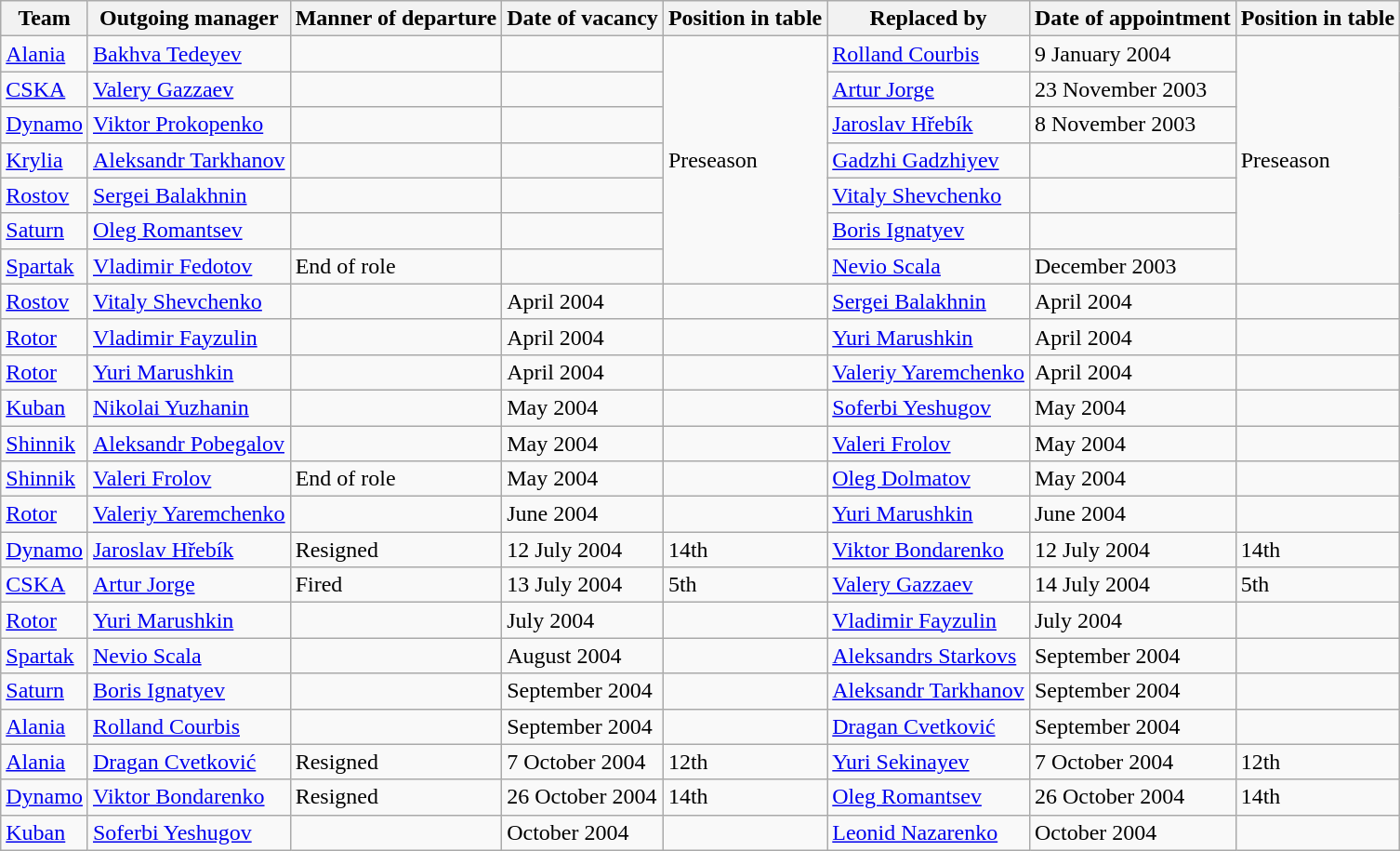<table class="wikitable">
<tr>
<th>Team</th>
<th>Outgoing manager</th>
<th>Manner of departure</th>
<th>Date of vacancy</th>
<th>Position in table</th>
<th>Replaced by</th>
<th>Date of appointment</th>
<th>Position in table</th>
</tr>
<tr>
<td><a href='#'>Alania</a></td>
<td> <a href='#'>Bakhva Tedeyev</a></td>
<td></td>
<td></td>
<td rowspan="7">Preseason</td>
<td> <a href='#'>Rolland Courbis</a></td>
<td>9 January 2004</td>
<td rowspan="7">Preseason</td>
</tr>
<tr>
<td><a href='#'>CSKA</a></td>
<td> <a href='#'>Valery Gazzaev</a></td>
<td></td>
<td></td>
<td> <a href='#'>Artur Jorge</a></td>
<td>23 November 2003</td>
</tr>
<tr>
<td><a href='#'>Dynamo</a></td>
<td> <a href='#'>Viktor Prokopenko</a></td>
<td></td>
<td></td>
<td> <a href='#'>Jaroslav Hřebík</a></td>
<td>8 November 2003</td>
</tr>
<tr>
<td><a href='#'>Krylia</a></td>
<td> <a href='#'>Aleksandr Tarkhanov</a></td>
<td></td>
<td></td>
<td> <a href='#'>Gadzhi Gadzhiyev</a></td>
<td></td>
</tr>
<tr>
<td><a href='#'>Rostov</a></td>
<td> <a href='#'>Sergei Balakhnin</a></td>
<td></td>
<td></td>
<td> <a href='#'>Vitaly Shevchenko</a></td>
<td></td>
</tr>
<tr>
<td><a href='#'>Saturn</a></td>
<td> <a href='#'>Oleg Romantsev</a></td>
<td></td>
<td></td>
<td> <a href='#'>Boris Ignatyev</a></td>
<td></td>
</tr>
<tr>
<td><a href='#'>Spartak</a></td>
<td> <a href='#'>Vladimir Fedotov</a> </td>
<td>End of role</td>
<td></td>
<td> <a href='#'>Nevio Scala</a></td>
<td>December 2003</td>
</tr>
<tr>
<td><a href='#'>Rostov</a></td>
<td> <a href='#'>Vitaly Shevchenko</a></td>
<td></td>
<td>April 2004</td>
<td></td>
<td> <a href='#'>Sergei Balakhnin</a></td>
<td>April 2004</td>
<td></td>
</tr>
<tr>
<td><a href='#'>Rotor</a></td>
<td> <a href='#'>Vladimir Fayzulin</a></td>
<td></td>
<td>April 2004</td>
<td></td>
<td> <a href='#'>Yuri Marushkin</a> </td>
<td>April 2004</td>
<td></td>
</tr>
<tr>
<td><a href='#'>Rotor</a></td>
<td> <a href='#'>Yuri Marushkin</a> </td>
<td></td>
<td>April 2004</td>
<td></td>
<td> <a href='#'>Valeriy Yaremchenko</a></td>
<td>April 2004</td>
<td></td>
</tr>
<tr>
<td><a href='#'>Kuban</a></td>
<td> <a href='#'>Nikolai Yuzhanin</a></td>
<td></td>
<td>May 2004</td>
<td></td>
<td> <a href='#'>Soferbi Yeshugov</a></td>
<td>May 2004</td>
<td></td>
</tr>
<tr>
<td><a href='#'>Shinnik</a></td>
<td> <a href='#'>Aleksandr Pobegalov</a></td>
<td></td>
<td>May 2004</td>
<td></td>
<td> <a href='#'>Valeri Frolov</a> </td>
<td>May 2004</td>
<td></td>
</tr>
<tr>
<td><a href='#'>Shinnik</a></td>
<td> <a href='#'>Valeri Frolov</a> </td>
<td>End of role</td>
<td>May 2004</td>
<td></td>
<td> <a href='#'>Oleg Dolmatov</a></td>
<td>May 2004</td>
<td></td>
</tr>
<tr>
<td><a href='#'>Rotor</a></td>
<td> <a href='#'>Valeriy Yaremchenko</a></td>
<td></td>
<td>June 2004</td>
<td></td>
<td> <a href='#'>Yuri Marushkin</a> </td>
<td>June 2004</td>
<td></td>
</tr>
<tr>
<td><a href='#'>Dynamo</a></td>
<td> <a href='#'>Jaroslav Hřebík</a></td>
<td>Resigned</td>
<td>12 July 2004</td>
<td>14th</td>
<td> <a href='#'>Viktor Bondarenko</a> </td>
<td>12 July 2004</td>
<td>14th</td>
</tr>
<tr>
<td><a href='#'>CSKA</a></td>
<td> <a href='#'>Artur Jorge</a></td>
<td>Fired</td>
<td>13 July 2004</td>
<td>5th</td>
<td> <a href='#'>Valery Gazzaev</a></td>
<td>14 July 2004</td>
<td>5th</td>
</tr>
<tr>
<td><a href='#'>Rotor</a></td>
<td> <a href='#'>Yuri Marushkin</a> </td>
<td></td>
<td>July 2004</td>
<td></td>
<td> <a href='#'>Vladimir Fayzulin</a></td>
<td>July 2004</td>
<td></td>
</tr>
<tr>
<td><a href='#'>Spartak</a></td>
<td> <a href='#'>Nevio Scala</a></td>
<td></td>
<td>August 2004</td>
<td></td>
<td> <a href='#'>Aleksandrs Starkovs</a></td>
<td>September 2004</td>
<td></td>
</tr>
<tr>
<td><a href='#'>Saturn</a></td>
<td> <a href='#'>Boris Ignatyev</a></td>
<td></td>
<td>September 2004</td>
<td></td>
<td> <a href='#'>Aleksandr Tarkhanov</a></td>
<td>September 2004</td>
<td></td>
</tr>
<tr>
<td><a href='#'>Alania</a></td>
<td> <a href='#'>Rolland Courbis</a></td>
<td></td>
<td>September 2004</td>
<td></td>
<td> <a href='#'>Dragan Cvetković</a> </td>
<td>September 2004</td>
<td></td>
</tr>
<tr>
<td><a href='#'>Alania</a></td>
<td> <a href='#'>Dragan Cvetković</a> </td>
<td>Resigned</td>
<td>7 October 2004</td>
<td>12th</td>
<td> <a href='#'>Yuri Sekinayev</a> </td>
<td>7 October 2004</td>
<td>12th</td>
</tr>
<tr>
<td><a href='#'>Dynamo</a></td>
<td> <a href='#'>Viktor Bondarenko</a> </td>
<td>Resigned</td>
<td>26 October 2004</td>
<td>14th</td>
<td> <a href='#'>Oleg Romantsev</a></td>
<td>26 October 2004</td>
<td>14th</td>
</tr>
<tr>
<td><a href='#'>Kuban</a></td>
<td> <a href='#'>Soferbi Yeshugov</a></td>
<td></td>
<td>October 2004</td>
<td></td>
<td> <a href='#'>Leonid Nazarenko</a> </td>
<td>October 2004</td>
<td></td>
</tr>
</table>
